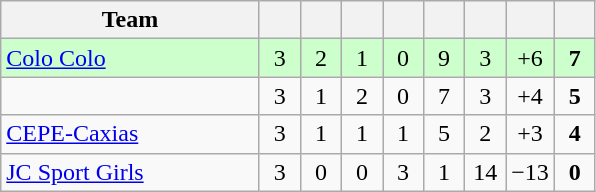<table class="wikitable" style="text-align: center;">
<tr>
<th width=165>Team</th>
<th width=20></th>
<th width=20></th>
<th width=20></th>
<th width=20></th>
<th width=20></th>
<th width=20></th>
<th width=25></th>
<th width=20></th>
</tr>
<tr style="background:#cfc;">
<td align=left> <a href='#'>Colo Colo</a></td>
<td>3</td>
<td>2</td>
<td>1</td>
<td>0</td>
<td>9</td>
<td>3</td>
<td>+6</td>
<td><strong>7</strong></td>
</tr>
<tr>
<td align=left></td>
<td>3</td>
<td>1</td>
<td>2</td>
<td>0</td>
<td>7</td>
<td>3</td>
<td>+4</td>
<td><strong>5</strong></td>
</tr>
<tr>
<td align=left> <a href='#'>CEPE-Caxias</a></td>
<td>3</td>
<td>1</td>
<td>1</td>
<td>1</td>
<td>5</td>
<td>2</td>
<td>+3</td>
<td><strong>4</strong></td>
</tr>
<tr>
<td align=left> <a href='#'>JC Sport Girls</a></td>
<td>3</td>
<td>0</td>
<td>0</td>
<td>3</td>
<td>1</td>
<td>14</td>
<td>−13</td>
<td><strong>0</strong></td>
</tr>
</table>
